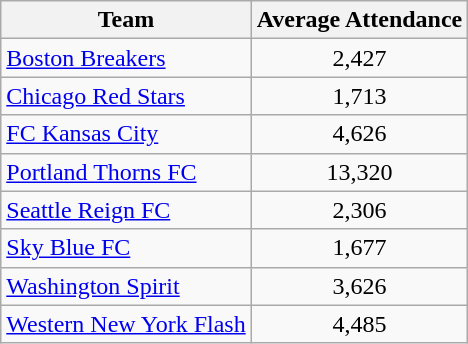<table class="wikitable sortable">
<tr>
<th>Team</th>
<th data-sort-type="number">Average Attendance</th>
</tr>
<tr>
<td><a href='#'>Boston Breakers</a></td>
<td align="center">2,427</td>
</tr>
<tr>
<td><a href='#'>Chicago Red Stars</a></td>
<td align="center">1,713</td>
</tr>
<tr>
<td><a href='#'>FC Kansas City</a></td>
<td align="center">4,626</td>
</tr>
<tr>
<td><a href='#'>Portland Thorns FC</a></td>
<td align="center">13,320</td>
</tr>
<tr>
<td><a href='#'>Seattle Reign FC</a></td>
<td align="center">2,306</td>
</tr>
<tr>
<td><a href='#'>Sky Blue FC</a></td>
<td align="center">1,677</td>
</tr>
<tr>
<td><a href='#'>Washington Spirit</a></td>
<td align="center">3,626</td>
</tr>
<tr>
<td><a href='#'>Western New York Flash</a></td>
<td align="center">4,485</td>
</tr>
</table>
